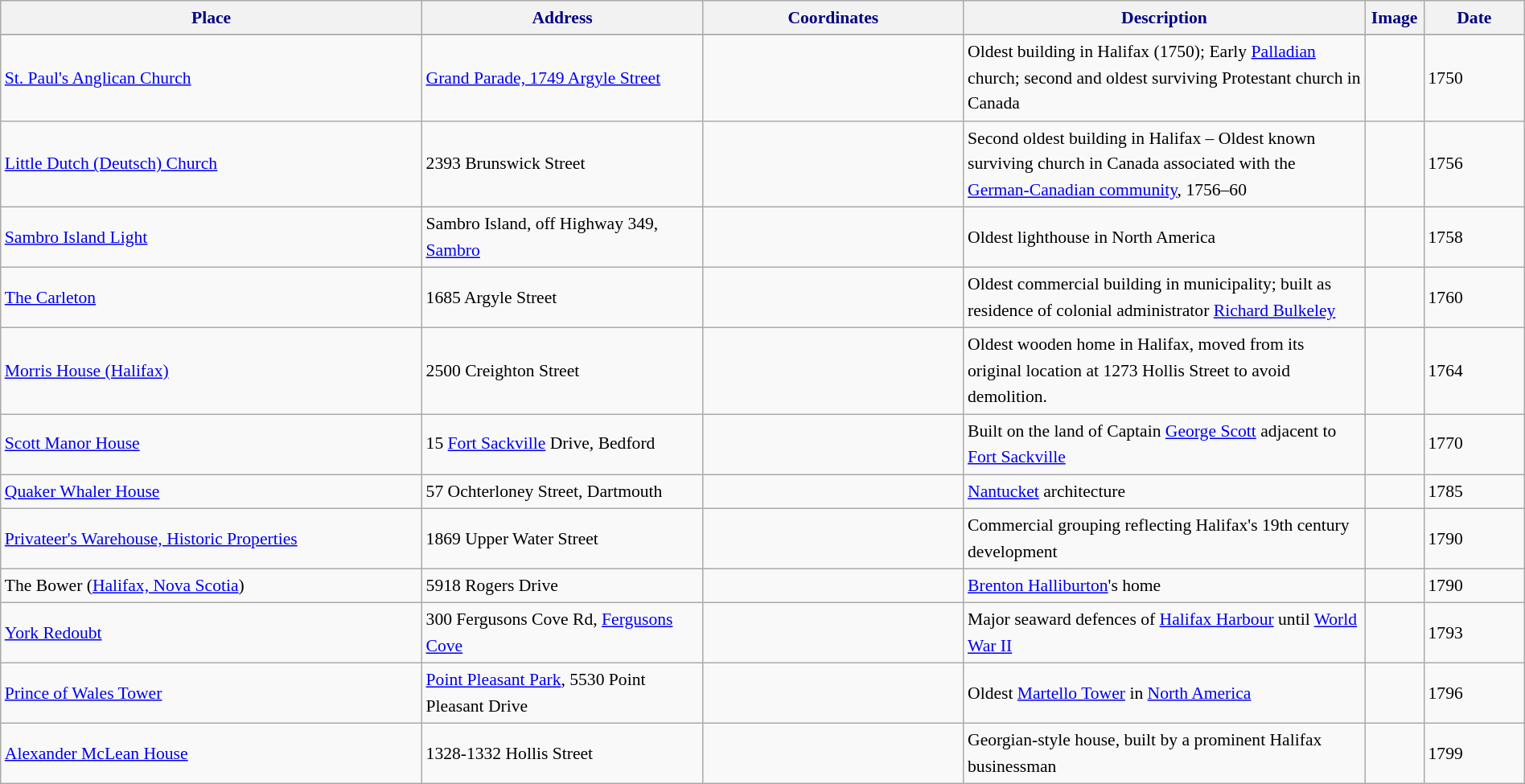<table class="wikitable sortable" style="font-size:90%;width:100%;border:0px;line-height:150%;">
<tr>
<th style="background-color:#f2f2f2; color: #000080" width="21%">Place</th>
<th style="background-color:#f2f2f2; color: #000080" width="14%">Address</th>
<th style="background-color:#f2f2f2; color: #000080" width="13%">Coordinates</th>
<th style="background-color:#f2f2f2; color: #000080" width="20%" class="unsortable">Description</th>
<th style="background-color:#f2f2f2; color: #000080" width="1%" class="unsortable">Image</th>
<th style="background-color:#f2f2f2; color: #000080" width="5%">Date</th>
</tr>
<tr>
</tr>
<tr>
<td><a href='#'>St. Paul's Anglican Church</a></td>
<td><a href='#'>Grand Parade, 1749 Argyle Street</a></td>
<td></td>
<td>Oldest building in Halifax (1750); Early <a href='#'>Palladian</a> church; second and oldest surviving Protestant church in Canada</td>
<td></td>
<td>1750</td>
</tr>
<tr>
<td><a href='#'>Little Dutch (Deutsch) Church</a></td>
<td>2393 Brunswick Street</td>
<td></td>
<td>Second oldest building in Halifax – Oldest known surviving church in Canada associated with the <a href='#'>German-Canadian community</a>, 1756–60</td>
<td></td>
<td>1756</td>
</tr>
<tr>
<td><a href='#'>Sambro Island Light</a></td>
<td>Sambro Island, off Highway 349, <a href='#'>Sambro</a></td>
<td></td>
<td>Oldest lighthouse in North America</td>
<td></td>
<td>1758</td>
</tr>
<tr>
<td><a href='#'>The Carleton</a></td>
<td>1685 Argyle Street</td>
<td></td>
<td>Oldest commercial building in municipality; built as residence of colonial administrator <a href='#'>Richard Bulkeley</a></td>
<td></td>
<td>1760</td>
</tr>
<tr>
<td><a href='#'>Morris House (Halifax)</a></td>
<td>2500 Creighton Street</td>
<td></td>
<td>Oldest wooden home in Halifax, moved from its original location at 1273 Hollis Street to avoid demolition.</td>
<td></td>
<td>1764</td>
</tr>
<tr>
<td><a href='#'>Scott Manor House</a></td>
<td>15 <a href='#'>Fort Sackville</a> Drive, Bedford</td>
<td></td>
<td>Built on the land of Captain <a href='#'>George Scott</a> adjacent to <a href='#'>Fort Sackville</a></td>
<td></td>
<td>1770</td>
</tr>
<tr>
<td><a href='#'>Quaker Whaler House</a></td>
<td>57 Ochterloney Street, Dartmouth</td>
<td></td>
<td><a href='#'>Nantucket</a> architecture</td>
<td></td>
<td>1785</td>
</tr>
<tr>
<td><a href='#'>Privateer's Warehouse, Historic Properties</a></td>
<td>1869 Upper Water Street</td>
<td></td>
<td>Commercial grouping reflecting Halifax's 19th century development</td>
<td></td>
<td>1790</td>
</tr>
<tr>
<td>The Bower (<a href='#'>Halifax, Nova Scotia</a>)</td>
<td>5918 Rogers Drive</td>
<td></td>
<td><a href='#'>Brenton Halliburton</a>'s home</td>
<td></td>
<td>1790</td>
</tr>
<tr>
<td><a href='#'>York Redoubt</a></td>
<td>300 Fergusons Cove Rd, <a href='#'>Fergusons Cove</a></td>
<td></td>
<td>Major seaward defences of <a href='#'>Halifax Harbour</a> until <a href='#'>World War II</a></td>
<td></td>
<td>1793</td>
</tr>
<tr>
<td><a href='#'>Prince of Wales Tower</a></td>
<td><a href='#'>Point Pleasant Park</a>, 5530 Point Pleasant Drive</td>
<td></td>
<td>Oldest <a href='#'>Martello Tower</a> in <a href='#'>North America</a></td>
<td></td>
<td>1796</td>
</tr>
<tr>
<td><a href='#'>Alexander McLean House</a></td>
<td>1328-1332 Hollis Street</td>
<td></td>
<td>Georgian-style house, built by a prominent Halifax businessman</td>
<td></td>
<td>1799</td>
</tr>
</table>
